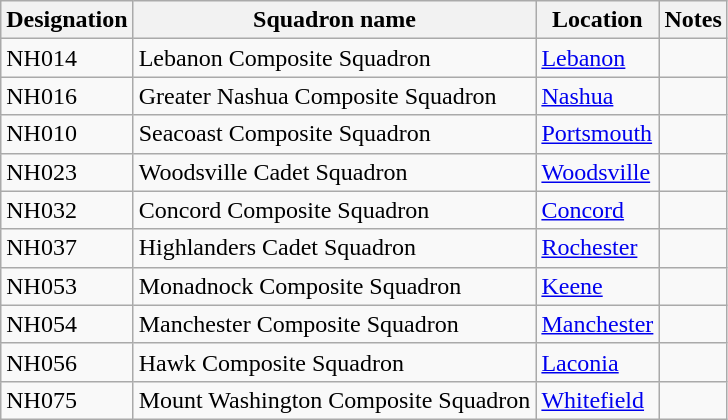<table class="wikitable">
<tr>
<th>Designation </th>
<th>Squadron name</th>
<th>Location</th>
<th>Notes</th>
</tr>
<tr>
<td>NH014</td>
<td>Lebanon Composite Squadron</td>
<td><a href='#'>Lebanon</a></td>
<td></td>
</tr>
<tr>
<td>NH016</td>
<td>Greater Nashua Composite Squadron</td>
<td><a href='#'>Nashua</a></td>
<td></td>
</tr>
<tr>
<td>NH010</td>
<td>Seacoast Composite Squadron</td>
<td><a href='#'>Portsmouth</a></td>
<td></td>
</tr>
<tr>
<td>NH023</td>
<td>Woodsville Cadet Squadron</td>
<td><a href='#'>Woodsville</a></td>
<td></td>
</tr>
<tr>
<td>NH032</td>
<td>Concord Composite Squadron</td>
<td><a href='#'>Concord</a></td>
<td></td>
</tr>
<tr>
<td>NH037</td>
<td>Highlanders Cadet Squadron</td>
<td><a href='#'>Rochester</a></td>
<td></td>
</tr>
<tr>
<td>NH053</td>
<td>Monadnock Composite Squadron</td>
<td><a href='#'>Keene</a></td>
<td></td>
</tr>
<tr>
<td>NH054</td>
<td>Manchester Composite Squadron</td>
<td><a href='#'>Manchester</a></td>
<td></td>
</tr>
<tr>
<td>NH056</td>
<td>Hawk Composite Squadron</td>
<td><a href='#'>Laconia</a></td>
<td></td>
</tr>
<tr>
<td>NH075</td>
<td>Mount Washington Composite Squadron</td>
<td><a href='#'>Whitefield</a></td>
<td></td>
</tr>
</table>
